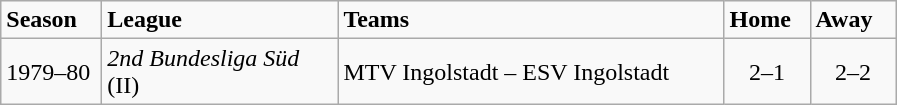<table class="wikitable">
<tr>
<td width="60"><strong>Season</strong></td>
<td width="150"><strong>League</strong></td>
<td width="250"><strong>Teams</strong></td>
<td width="50"><strong>Home</strong></td>
<td width="50"><strong>Away</strong></td>
</tr>
<tr>
<td align="left">1979–80</td>
<td align="left"><em>2nd Bundesliga Süd</em> (II)</td>
<td align="left">MTV Ingolstadt – ESV Ingolstadt</td>
<td align="center">2–1</td>
<td align="center">2–2</td>
</tr>
</table>
